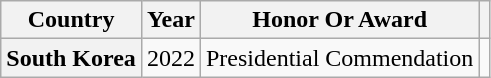<table class="wikitable plainrowheaders sortable" style="margin-right: 0;">
<tr>
<th scope="col">Country</th>
<th scope="col">Year</th>
<th scope="col">Honor Or Award</th>
<th scope="col" class="unsortable"></th>
</tr>
<tr>
<th scope="row">South Korea</th>
<td style="text-align:center">2022</td>
<td>Presidential Commendation</td>
<td style="text-align:center"></td>
</tr>
</table>
